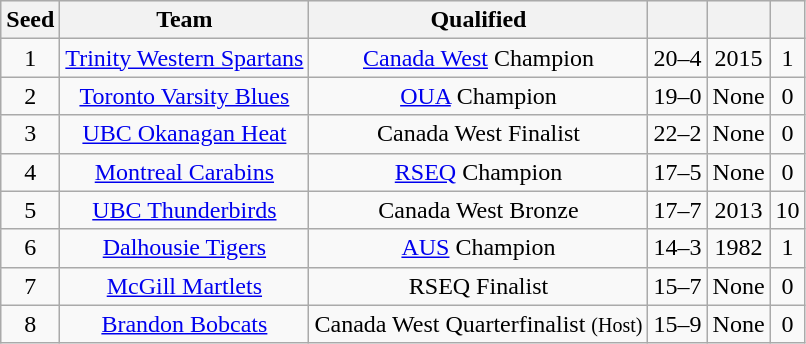<table class="wikitable sortable" style="text-align: center;">
<tr bgcolor="#efefef" align=center>
<th align=left>Seed</th>
<th align=left>Team</th>
<th align=left>Qualified</th>
<th align=left></th>
<th align=left></th>
<th align=left></th>
</tr>
<tr align=center>
<td>1</td>
<td><a href='#'>Trinity Western Spartans</a></td>
<td><a href='#'>Canada West</a> Champion</td>
<td>20–4</td>
<td>2015</td>
<td>1</td>
</tr>
<tr align=center>
<td>2</td>
<td><a href='#'>Toronto Varsity Blues</a></td>
<td><a href='#'>OUA</a> Champion</td>
<td>19–0</td>
<td>None</td>
<td>0</td>
</tr>
<tr align=center>
<td>3</td>
<td><a href='#'>UBC Okanagan Heat</a></td>
<td>Canada West Finalist</td>
<td>22–2</td>
<td>None</td>
<td>0</td>
</tr>
<tr align=center>
<td>4</td>
<td><a href='#'>Montreal Carabins</a></td>
<td><a href='#'>RSEQ</a> Champion</td>
<td>17–5</td>
<td>None</td>
<td>0</td>
</tr>
<tr align=center>
<td>5</td>
<td><a href='#'>UBC Thunderbirds</a></td>
<td>Canada West Bronze</td>
<td>17–7</td>
<td>2013</td>
<td>10</td>
</tr>
<tr align=center>
<td>6</td>
<td><a href='#'>Dalhousie Tigers</a></td>
<td><a href='#'>AUS</a> Champion</td>
<td>14–3</td>
<td>1982</td>
<td>1</td>
</tr>
<tr align=center>
<td>7</td>
<td><a href='#'>McGill Martlets</a></td>
<td>RSEQ Finalist</td>
<td>15–7</td>
<td>None</td>
<td>0</td>
</tr>
<tr align=center>
<td>8</td>
<td><a href='#'>Brandon Bobcats</a></td>
<td>Canada West Quarterfinalist <small>(Host)</small></td>
<td>15–9</td>
<td>None</td>
<td>0</td>
</tr>
</table>
